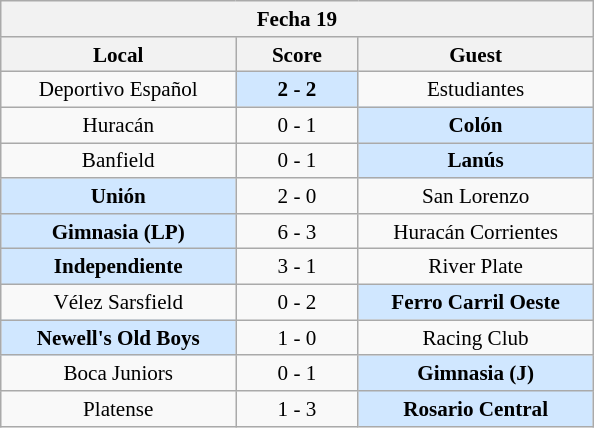<table class="wikitable nowrap" style="font-size:88%; float:left; margin-right:1em;">
<tr>
<th colspan=3 align=center>Fecha 19</th>
</tr>
<tr>
<th width="150">Local</th>
<th width="75">Score</th>
<th width="150">Guest</th>
</tr>
<tr align=center>
<td>Deportivo Español</td>
<td bgcolor=#D0E7FF><strong>2 - 2</strong></td>
<td>Estudiantes</td>
</tr>
<tr align=center>
<td>Huracán</td>
<td>0 - 1</td>
<td bgcolor=#D0E7FF><strong>Colón</strong></td>
</tr>
<tr align=center>
<td>Banfield</td>
<td>0 - 1</td>
<td bgcolor=#D0E7FF><strong>Lanús</strong></td>
</tr>
<tr align=center>
<td bgcolor=#D0E7FF><strong>Unión</strong></td>
<td>2 - 0</td>
<td>San Lorenzo</td>
</tr>
<tr align=center>
<td bgcolor=#D0E7FF><strong>Gimnasia (LP)</strong></td>
<td>6 - 3</td>
<td>Huracán Corrientes</td>
</tr>
<tr align=center>
<td bgcolor=#D0E7FF><strong>Independiente</strong></td>
<td>3 - 1</td>
<td>River Plate</td>
</tr>
<tr align=center>
<td>Vélez Sarsfield</td>
<td>0 - 2</td>
<td bgcolor=#D0E7FF><strong>Ferro Carril Oeste</strong></td>
</tr>
<tr align=center>
<td bgcolor=#D0E7FF><strong>Newell's Old Boys</strong></td>
<td>1 - 0</td>
<td>Racing Club</td>
</tr>
<tr align=center>
<td>Boca Juniors</td>
<td>0 - 1</td>
<td bgcolor=#D0E7FF><strong>Gimnasia (J)</strong></td>
</tr>
<tr align=center>
<td>Platense</td>
<td>1 - 3</td>
<td bgcolor=#D0E7FF><strong>Rosario Central</strong></td>
</tr>
</table>
